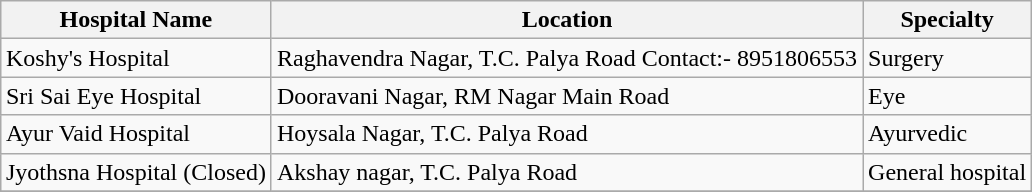<table class="wikitable" style="margin: 1em auto 1em auto;">
<tr>
<th>Hospital Name</th>
<th>Location</th>
<th>Specialty</th>
</tr>
<tr>
<td>Koshy's Hospital</td>
<td>Raghavendra Nagar, T.C. Palya Road Contact:- 8951806553</td>
<td>Surgery</td>
</tr>
<tr>
<td>Sri Sai Eye Hospital</td>
<td>Dooravani Nagar, RM Nagar Main Road</td>
<td>Eye</td>
</tr>
<tr>
<td>Ayur Vaid Hospital</td>
<td>Hoysala Nagar, T.C. Palya Road</td>
<td>Ayurvedic</td>
</tr>
<tr>
<td>Jyothsna Hospital (Closed)</td>
<td>Akshay nagar, T.C. Palya Road</td>
<td>General hospital</td>
</tr>
<tr>
</tr>
</table>
